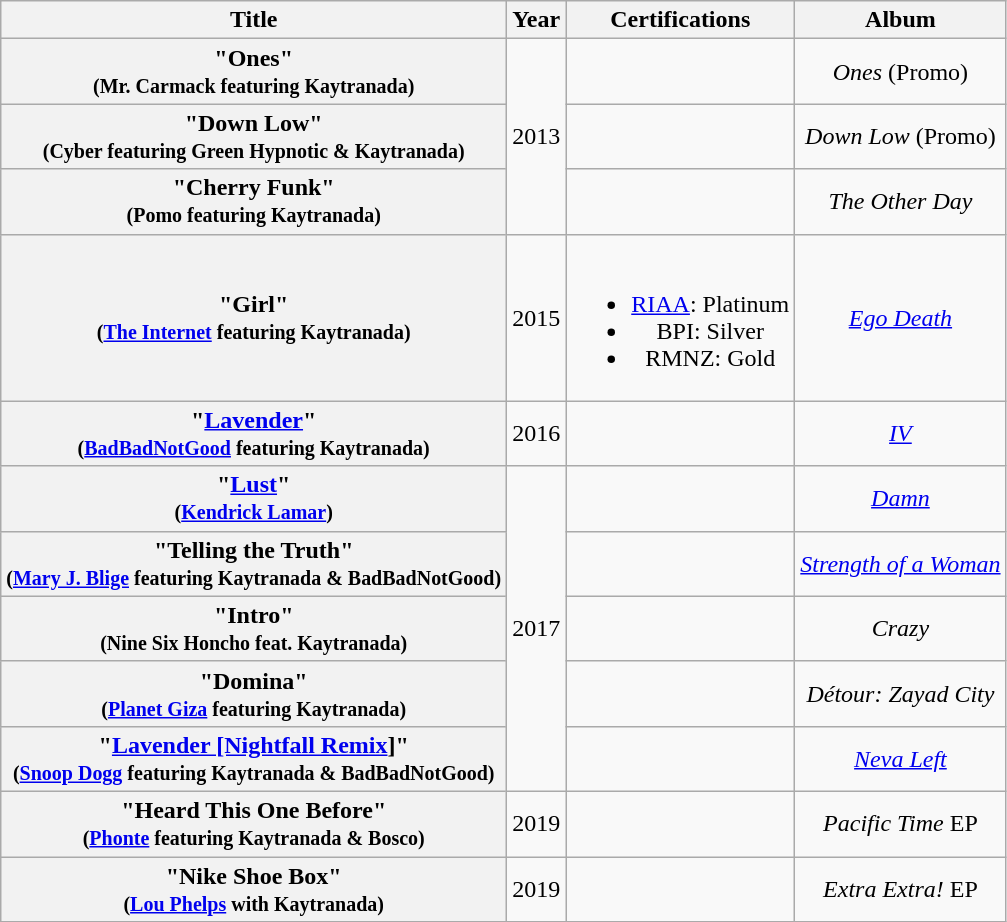<table class="wikitable plainrowheaders" style="text-align:center;">
<tr>
<th>Title</th>
<th>Year</th>
<th>Certifications</th>
<th>Album</th>
</tr>
<tr>
<th scope="row">"Ones"<br><small>(Mr. Carmack featuring Kaytranada)</small></th>
<td rowspan="3">2013</td>
<td></td>
<td><em>Ones</em> (Promo)</td>
</tr>
<tr>
<th scope="row">"Down Low"<br><small>(Cyber featuring Green Hypnotic & Kaytranada)</small></th>
<td></td>
<td><em>Down Low</em> (Promo)</td>
</tr>
<tr>
<th scope="row">"Cherry Funk"<br><small>(Pomo featuring Kaytranada)</small></th>
<td></td>
<td><em>The Other Day</em></td>
</tr>
<tr>
<th scope="row">"Girl"<br><small>(<a href='#'>The Internet</a> featuring Kaytranada)</small></th>
<td>2015</td>
<td><br><ul><li><a href='#'>RIAA</a>: Platinum</li><li>BPI: Silver</li><li>RMNZ: Gold</li></ul></td>
<td><em><a href='#'>Ego Death</a></em></td>
</tr>
<tr>
<th scope="row">"<a href='#'>Lavender</a>"<br><small>(<a href='#'>BadBadNotGood</a> featuring Kaytranada)</small></th>
<td style="text-align:center;">2016</td>
<td></td>
<td><em><a href='#'>IV</a></em></td>
</tr>
<tr>
<th scope="row">"<a href='#'>Lust</a>"<br><small>(<a href='#'>Kendrick Lamar</a>)</small></th>
<td rowspan="5" style="text-align:center;">2017</td>
<td></td>
<td><em><a href='#'>Damn</a></em></td>
</tr>
<tr>
<th scope="row">"Telling the Truth"<br><small>(<a href='#'>Mary J. Blige</a> featuring Kaytranada & BadBadNotGood)</small></th>
<td></td>
<td><em><a href='#'>Strength of a Woman</a></em></td>
</tr>
<tr>
<th scope="row">"Intro"<br><small>(Nine Six Honcho feat. Kaytranada)</small></th>
<td></td>
<td><em>Crazy</em></td>
</tr>
<tr>
<th scope="row">"Domina"<br><small>(<a href='#'>Planet Giza</a> featuring Kaytranada)</small></th>
<td></td>
<td><em>Détour: Zayad City</em></td>
</tr>
<tr>
<th scope="row">"<a href='#'>Lavender [Nightfall Remix</a>]"<br><small>(<a href='#'>Snoop Dogg</a> featuring Kaytranada & BadBadNotGood)</small></th>
<td></td>
<td><em><a href='#'>Neva Left</a></em></td>
</tr>
<tr>
<th scope="row">"Heard This One Before"<br><small>(<a href='#'>Phonte</a> featuring Kaytranada & Bosco)</small></th>
<td>2019</td>
<td></td>
<td><em>Pacific Time</em> EP</td>
</tr>
<tr>
<th scope="row">"Nike Shoe Box"<br><small>(<a href='#'>Lou Phelps</a> with Kaytranada)</small></th>
<td>2019</td>
<td></td>
<td><em>Extra Extra!</em> EP</td>
</tr>
</table>
